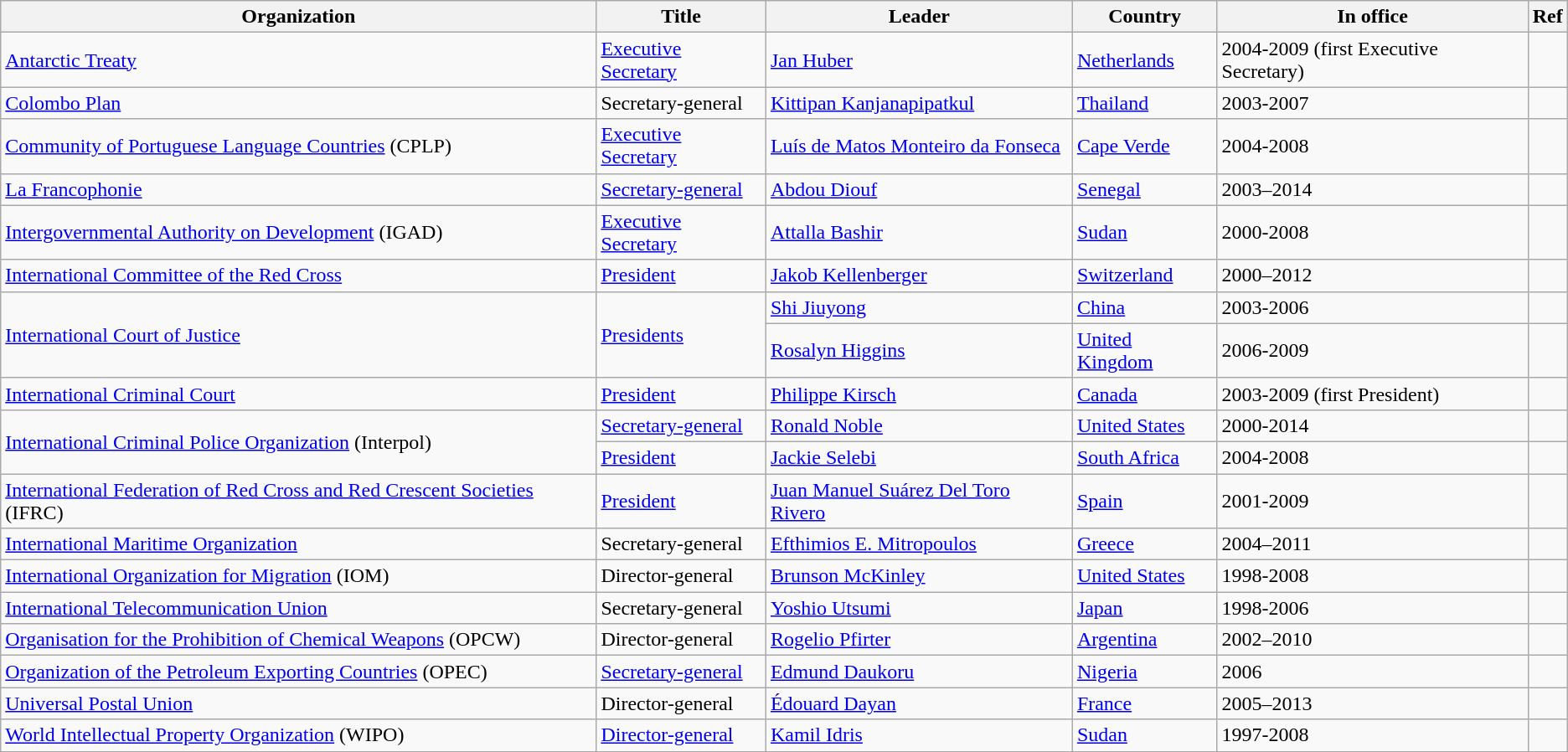<table class="wikitable unsortable">
<tr>
<th>Organization</th>
<th>Title</th>
<th>Leader</th>
<th>Country</th>
<th>In office</th>
<th>Ref</th>
</tr>
<tr>
<td><a href='#'>Antarctic Treaty</a></td>
<td><a href='#'>Executive Secretary</a></td>
<td><a href='#'>Jan Huber</a></td>
<td><a href='#'>Netherlands</a></td>
<td>2004-2009 (first Executive Secretary)</td>
<td></td>
</tr>
<tr>
<td><a href='#'>Colombo Plan</a></td>
<td>Secretary-general</td>
<td><a href='#'>Kittipan Kanjanapipatkul</a></td>
<td><a href='#'>Thailand</a></td>
<td>2003-2007</td>
<td></td>
</tr>
<tr>
<td><a href='#'>Community of Portuguese Language Countries</a> (CPLP)</td>
<td><a href='#'>Executive Secretary</a></td>
<td><a href='#'>Luís de Matos Monteiro da Fonseca</a></td>
<td><a href='#'>Cape Verde</a></td>
<td>2004-2008</td>
<td></td>
</tr>
<tr>
<td><a href='#'>La Francophonie</a></td>
<td><a href='#'>Secretary-general</a></td>
<td><a href='#'>Abdou Diouf</a></td>
<td><a href='#'>Senegal</a></td>
<td>2003–2014</td>
<td></td>
</tr>
<tr>
<td><a href='#'>Intergovernmental Authority on Development</a> (IGAD)</td>
<td><a href='#'>Executive Secretary</a></td>
<td><a href='#'>Attalla Bashir</a></td>
<td><a href='#'>Sudan</a></td>
<td>2000-2008</td>
<td></td>
</tr>
<tr>
<td><a href='#'>International Committee of the Red Cross</a></td>
<td><a href='#'>President</a></td>
<td><a href='#'>Jakob Kellenberger</a></td>
<td><a href='#'>Switzerland</a></td>
<td>2000–2012</td>
<td></td>
</tr>
<tr>
<td rowspan="2"><a href='#'>International Court of Justice</a></td>
<td rowspan="2"><a href='#'>Presidents</a></td>
<td><a href='#'>Shi Jiuyong</a></td>
<td><a href='#'>China</a></td>
<td>2003-2006</td>
<td></td>
</tr>
<tr>
<td><a href='#'>Rosalyn Higgins</a></td>
<td><a href='#'>United Kingdom</a></td>
<td>2006-2009</td>
<td></td>
</tr>
<tr>
<td><a href='#'>International Criminal Court</a></td>
<td><a href='#'>President</a></td>
<td><a href='#'>Philippe Kirsch</a></td>
<td><a href='#'>Canada</a></td>
<td>2003-2009 (first President)</td>
<td></td>
</tr>
<tr>
<td rowspan="2"><a href='#'>International Criminal Police Organization</a> (Interpol)</td>
<td><a href='#'>Secretary-general</a></td>
<td><a href='#'>Ronald Noble</a></td>
<td><a href='#'>United States</a></td>
<td>2000-2014</td>
<td></td>
</tr>
<tr>
<td><a href='#'>President</a></td>
<td><a href='#'>Jackie Selebi</a></td>
<td><a href='#'>South Africa</a></td>
<td>2004-2008</td>
<td></td>
</tr>
<tr>
<td><a href='#'>International Federation of Red Cross and Red Crescent Societies</a> (IFRC)</td>
<td><a href='#'>President</a></td>
<td><a href='#'>Juan Manuel Suárez Del Toro Rivero</a></td>
<td><a href='#'>Spain</a></td>
<td>2001-2009</td>
<td></td>
</tr>
<tr>
<td><a href='#'>International Maritime Organization</a></td>
<td>Secretary-general</td>
<td><a href='#'>Efthimios E. Mitropoulos</a></td>
<td><a href='#'>Greece</a></td>
<td>2004–2011</td>
<td></td>
</tr>
<tr>
<td><a href='#'>International Organization for Migration</a> (IOM)</td>
<td>Director-general</td>
<td><a href='#'>Brunson McKinley</a></td>
<td><a href='#'>United States</a></td>
<td>1998-2008</td>
<td></td>
</tr>
<tr>
<td><a href='#'>International Telecommunication Union</a></td>
<td>Secretary-general</td>
<td><a href='#'>Yoshio Utsumi</a></td>
<td><a href='#'>Japan</a></td>
<td>1998-2006</td>
<td></td>
</tr>
<tr>
<td><a href='#'>Organisation for the Prohibition of Chemical Weapons</a> (OPCW)</td>
<td>Director-general</td>
<td><a href='#'>Rogelio Pfirter</a></td>
<td><a href='#'>Argentina</a></td>
<td>2002–2010</td>
<td></td>
</tr>
<tr>
<td><a href='#'>Organization of the Petroleum Exporting Countries</a> (OPEC)</td>
<td><a href='#'>Secretary-general</a></td>
<td><a href='#'>Edmund Daukoru</a></td>
<td><a href='#'>Nigeria</a></td>
<td>2006</td>
<td></td>
</tr>
<tr>
<td><a href='#'>Universal Postal Union</a></td>
<td>Director-general</td>
<td><a href='#'>Édouard Dayan</a></td>
<td><a href='#'>France</a></td>
<td>2005–2013</td>
<td></td>
</tr>
<tr>
<td><a href='#'>World Intellectual Property Organization</a> (WIPO)</td>
<td><a href='#'>Director-general</a></td>
<td><a href='#'>Kamil Idris</a></td>
<td><a href='#'>Sudan</a></td>
<td>1997-2008</td>
<td></td>
</tr>
</table>
